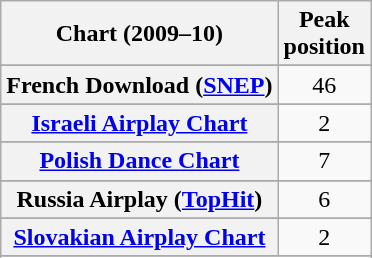<table class="wikitable sortable plainrowheaders" style="text-align:center">
<tr>
<th scope="col">Chart (2009–10)</th>
<th scope="col">Peak<br>position</th>
</tr>
<tr>
</tr>
<tr>
</tr>
<tr>
</tr>
<tr>
</tr>
<tr>
</tr>
<tr>
</tr>
<tr>
<th scope="row">French Download (<a href='#'>SNEP</a>)</th>
<td style="text-align:center;">46</td>
</tr>
<tr>
</tr>
<tr>
</tr>
<tr>
</tr>
<tr>
</tr>
<tr>
<th scope="row"><a href='#'>Israeli Airplay Chart</a></th>
<td align="center">2</td>
</tr>
<tr>
</tr>
<tr>
</tr>
<tr>
<th scope="row"><a href='#'>Polish Dance Chart</a></th>
<td style="text-align:center;">7</td>
</tr>
<tr>
</tr>
<tr>
<th scope="row">Russia Airplay (<a href='#'>TopHit</a>)</th>
<td>6</td>
</tr>
<tr>
</tr>
<tr>
<th scope="row"><a href='#'>Slovakian Airplay Chart</a></th>
<td style="text-align:center;">2</td>
</tr>
<tr>
</tr>
<tr>
</tr>
<tr>
</tr>
<tr>
</tr>
</table>
